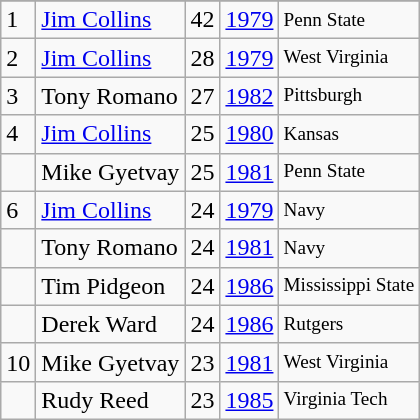<table class="wikitable">
<tr>
</tr>
<tr>
<td>1</td>
<td><a href='#'>Jim Collins</a></td>
<td>42</td>
<td><a href='#'>1979</a></td>
<td style="font-size:80%;">Penn State</td>
</tr>
<tr>
<td>2</td>
<td><a href='#'>Jim Collins</a></td>
<td>28</td>
<td><a href='#'>1979</a></td>
<td style="font-size:80%;">West Virginia</td>
</tr>
<tr>
<td>3</td>
<td>Tony Romano</td>
<td>27</td>
<td><a href='#'>1982</a></td>
<td style="font-size:80%;">Pittsburgh</td>
</tr>
<tr>
<td>4</td>
<td><a href='#'>Jim Collins</a></td>
<td>25</td>
<td><a href='#'>1980</a></td>
<td style="font-size:80%;">Kansas</td>
</tr>
<tr>
<td></td>
<td>Mike Gyetvay</td>
<td>25</td>
<td><a href='#'>1981</a></td>
<td style="font-size:80%;">Penn State</td>
</tr>
<tr>
<td>6</td>
<td><a href='#'>Jim Collins</a></td>
<td>24</td>
<td><a href='#'>1979</a></td>
<td style="font-size:80%;">Navy</td>
</tr>
<tr>
<td></td>
<td>Tony Romano</td>
<td>24</td>
<td><a href='#'>1981</a></td>
<td style="font-size:80%;">Navy</td>
</tr>
<tr>
<td></td>
<td>Tim Pidgeon</td>
<td>24</td>
<td><a href='#'>1986</a></td>
<td style="font-size:80%;">Mississippi State</td>
</tr>
<tr>
<td></td>
<td>Derek Ward</td>
<td>24</td>
<td><a href='#'>1986</a></td>
<td style="font-size:80%;">Rutgers</td>
</tr>
<tr>
<td>10</td>
<td>Mike Gyetvay</td>
<td>23</td>
<td><a href='#'>1981</a></td>
<td style="font-size:80%;">West Virginia</td>
</tr>
<tr>
<td></td>
<td>Rudy Reed</td>
<td>23</td>
<td><a href='#'>1985</a></td>
<td style="font-size:80%;">Virginia Tech</td>
</tr>
</table>
